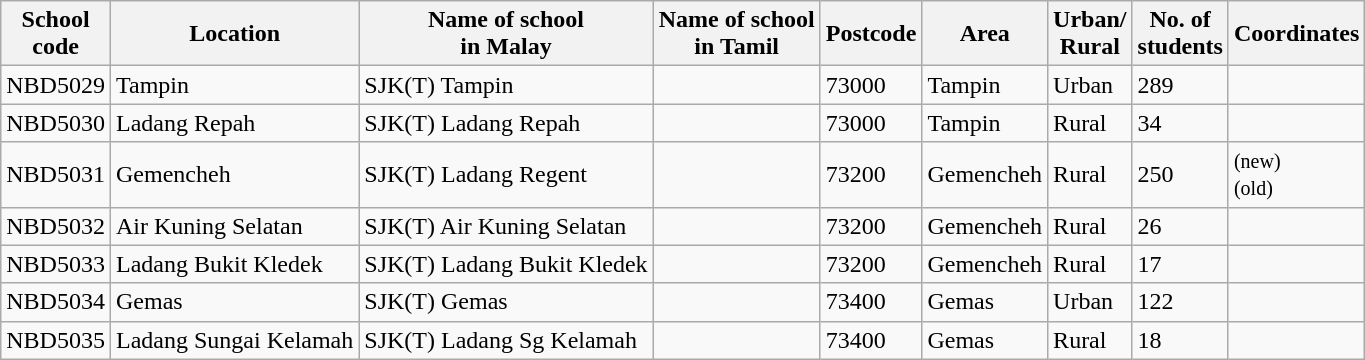<table class="wikitable sortable">
<tr>
<th>School<br>code</th>
<th>Location</th>
<th>Name of school<br>in Malay</th>
<th>Name of school<br>in Tamil</th>
<th>Postcode</th>
<th>Area</th>
<th>Urban/<br>Rural</th>
<th>No. of<br>students</th>
<th>Coordinates</th>
</tr>
<tr>
<td>NBD5029</td>
<td>Tampin</td>
<td>SJK(T) Tampin</td>
<td></td>
<td>73000</td>
<td>Tampin</td>
<td>Urban</td>
<td>289</td>
<td></td>
</tr>
<tr>
<td>NBD5030</td>
<td>Ladang Repah</td>
<td>SJK(T) Ladang Repah</td>
<td></td>
<td>73000</td>
<td>Tampin</td>
<td>Rural</td>
<td>34</td>
<td></td>
</tr>
<tr>
<td>NBD5031</td>
<td>Gemencheh</td>
<td>SJK(T) Ladang Regent</td>
<td></td>
<td>73200</td>
<td>Gemencheh</td>
<td>Rural</td>
<td>250</td>
<td><small>(new)</small><br><small>(old)</small></td>
</tr>
<tr>
<td>NBD5032</td>
<td>Air Kuning Selatan</td>
<td>SJK(T) Air Kuning Selatan</td>
<td></td>
<td>73200</td>
<td>Gemencheh</td>
<td>Rural</td>
<td>26</td>
<td></td>
</tr>
<tr>
<td>NBD5033</td>
<td>Ladang Bukit Kledek</td>
<td>SJK(T) Ladang Bukit Kledek</td>
<td></td>
<td>73200</td>
<td>Gemencheh</td>
<td>Rural</td>
<td>17</td>
<td></td>
</tr>
<tr>
<td>NBD5034</td>
<td>Gemas</td>
<td>SJK(T) Gemas</td>
<td></td>
<td>73400</td>
<td>Gemas</td>
<td>Urban</td>
<td>122</td>
<td></td>
</tr>
<tr>
<td>NBD5035</td>
<td>Ladang Sungai Kelamah</td>
<td>SJK(T) Ladang Sg Kelamah</td>
<td></td>
<td>73400</td>
<td>Gemas</td>
<td>Rural</td>
<td>18</td>
<td></td>
</tr>
</table>
